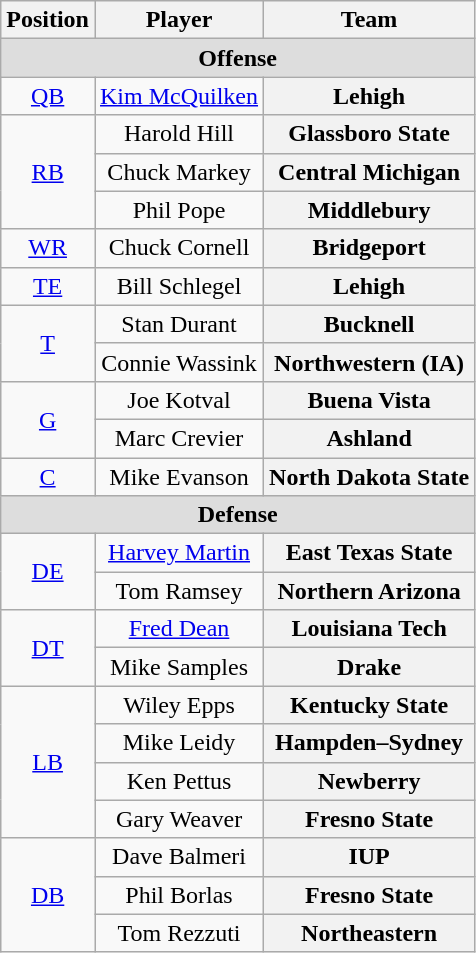<table class="wikitable">
<tr>
<th>Position</th>
<th>Player</th>
<th>Team</th>
</tr>
<tr>
<td colspan="3" style="text-align:center; background:#ddd;"><strong>Offense </strong></td>
</tr>
<tr style="text-align:center;">
<td><a href='#'>QB</a></td>
<td><a href='#'>Kim McQuilken</a></td>
<th Style = >Lehigh</th>
</tr>
<tr style="text-align:center;">
<td rowspan="3"><a href='#'>RB</a></td>
<td>Harold Hill</td>
<th Style = >Glassboro State</th>
</tr>
<tr style="text-align:center;">
<td>Chuck Markey</td>
<th Style = >Central Michigan</th>
</tr>
<tr style="text-align:center;">
<td>Phil Pope</td>
<th Style = >Middlebury</th>
</tr>
<tr style="text-align:center;">
<td><a href='#'>WR</a></td>
<td>Chuck Cornell</td>
<th Style = >Bridgeport</th>
</tr>
<tr style="text-align:center;">
<td><a href='#'>TE</a></td>
<td>Bill Schlegel</td>
<th Style = >Lehigh</th>
</tr>
<tr style="text-align:center;">
<td rowspan="2"><a href='#'>T</a></td>
<td>Stan Durant</td>
<th Style = >Bucknell</th>
</tr>
<tr style="text-align:center;">
<td>Connie Wassink</td>
<th Style = >Northwestern (IA)</th>
</tr>
<tr style="text-align:center;">
<td rowspan="2"><a href='#'>G</a></td>
<td>Joe Kotval</td>
<th Style = >Buena Vista</th>
</tr>
<tr style="text-align:center;">
<td>Marc Crevier</td>
<th Style = >Ashland</th>
</tr>
<tr style="text-align:center;">
<td><a href='#'>C</a></td>
<td>Mike Evanson</td>
<th Style = >North Dakota State</th>
</tr>
<tr>
<td colspan="3" style="text-align:center; background:#ddd;"><strong>Defense</strong></td>
</tr>
<tr style="text-align:center;">
<td rowspan="2"><a href='#'>DE</a></td>
<td><a href='#'>Harvey Martin</a></td>
<th Style = >East Texas State</th>
</tr>
<tr style="text-align:center;">
<td>Tom Ramsey</td>
<th Style = >Northern Arizona</th>
</tr>
<tr style="text-align:center;">
<td rowspan="2"><a href='#'>DT</a></td>
<td><a href='#'>Fred Dean</a></td>
<th Style = >Louisiana Tech</th>
</tr>
<tr style="text-align:center;">
<td>Mike Samples</td>
<th Style = >Drake</th>
</tr>
<tr style="text-align:center;">
<td rowspan="4"><a href='#'>LB</a></td>
<td>Wiley Epps</td>
<th Style = >Kentucky State</th>
</tr>
<tr style="text-align:center;">
<td>Mike Leidy</td>
<th Style = >Hampden–Sydney</th>
</tr>
<tr style="text-align:center;">
<td>Ken Pettus</td>
<th Style = >Newberry</th>
</tr>
<tr style="text-align:center;">
<td>Gary Weaver</td>
<th Style = >Fresno State</th>
</tr>
<tr style="text-align:center;">
<td rowspan="3"><a href='#'>DB</a></td>
<td>Dave Balmeri</td>
<th Style = >IUP</th>
</tr>
<tr style="text-align:center;">
<td>Phil Borlas</td>
<th Style = >Fresno State</th>
</tr>
<tr style="text-align:center;">
<td>Tom Rezzuti</td>
<th Style = >Northeastern</th>
</tr>
</table>
